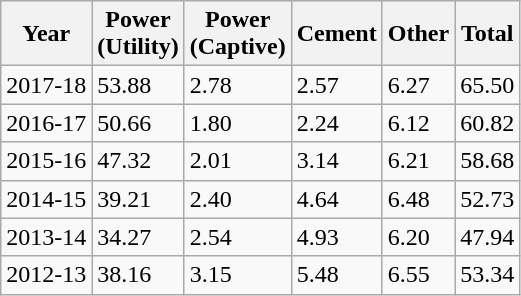<table class="wikitable">
<tr>
<th>Year</th>
<th>Power<br>(Utility)</th>
<th>Power<br>(Captive)</th>
<th>Cement</th>
<th>Other</th>
<th>Total</th>
</tr>
<tr>
<td>2017-18</td>
<td>53.88</td>
<td>2.78</td>
<td>2.57</td>
<td>6.27</td>
<td>65.50</td>
</tr>
<tr>
<td>2016-17</td>
<td>50.66</td>
<td>1.80</td>
<td>2.24</td>
<td>6.12</td>
<td>60.82</td>
</tr>
<tr>
<td>2015-16</td>
<td>47.32</td>
<td>2.01</td>
<td>3.14</td>
<td>6.21</td>
<td>58.68</td>
</tr>
<tr>
<td>2014-15</td>
<td>39.21</td>
<td>2.40</td>
<td>4.64</td>
<td>6.48</td>
<td>52.73</td>
</tr>
<tr>
<td>2013-14</td>
<td>34.27</td>
<td>2.54</td>
<td>4.93</td>
<td>6.20</td>
<td>47.94</td>
</tr>
<tr>
<td>2012-13</td>
<td>38.16</td>
<td>3.15</td>
<td>5.48</td>
<td>6.55</td>
<td>53.34</td>
</tr>
</table>
